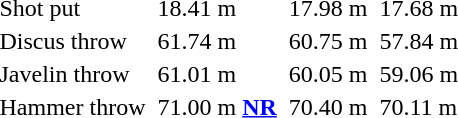<table>
<tr>
<td>Shot put</td>
<td></td>
<td>18.41 m</td>
<td></td>
<td>17.98 m</td>
<td></td>
<td>17.68 m</td>
</tr>
<tr>
<td>Discus throw</td>
<td></td>
<td>61.74 m</td>
<td></td>
<td>60.75 m</td>
<td></td>
<td>57.84 m</td>
</tr>
<tr>
<td>Javelin throw</td>
<td></td>
<td>61.01 m</td>
<td></td>
<td>60.05 m</td>
<td></td>
<td>59.06 m</td>
</tr>
<tr>
<td>Hammer throw</td>
<td></td>
<td>71.00 m <strong><a href='#'>NR</a></strong></td>
<td></td>
<td>70.40 m</td>
<td></td>
<td>70.11 m</td>
</tr>
</table>
